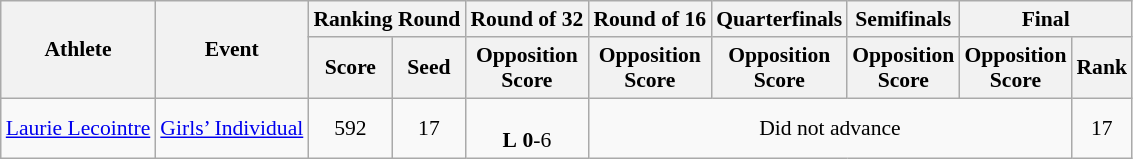<table class="wikitable" border="1" style="font-size:90%">
<tr>
<th rowspan=2>Athlete</th>
<th rowspan=2>Event</th>
<th colspan=2>Ranking Round</th>
<th>Round of 32</th>
<th>Round of 16</th>
<th>Quarterfinals</th>
<th>Semifinals</th>
<th colspan=2>Final</th>
</tr>
<tr>
<th>Score</th>
<th>Seed</th>
<th>Opposition<br>Score</th>
<th>Opposition<br>Score</th>
<th>Opposition<br>Score</th>
<th>Opposition<br>Score</th>
<th>Opposition<br>Score</th>
<th>Rank</th>
</tr>
<tr>
<td><a href='#'>Laurie Lecointre</a></td>
<td><a href='#'>Girls’ Individual</a></td>
<td align=center>592</td>
<td align=center>17</td>
<td align=center> <br> <strong>L</strong> <strong>0</strong>-6</td>
<td colspan=4 align=center>Did not advance</td>
<td align=center>17</td>
</tr>
</table>
